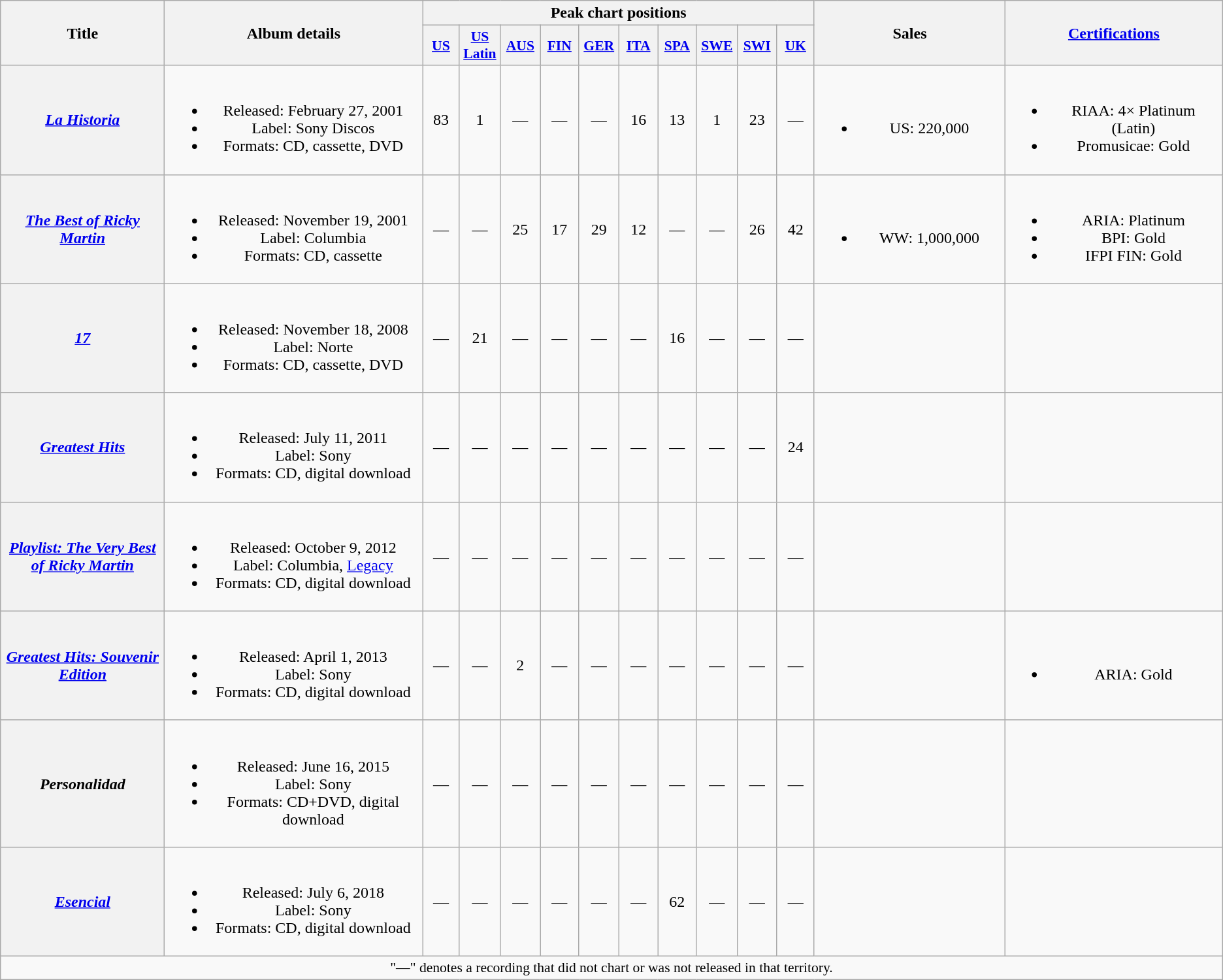<table class="wikitable plainrowheaders" style="text-align:center;">
<tr>
<th scope="col" rowspan="2" style="width:12em;">Title</th>
<th scope="col" rowspan="2" style="width:20em;">Album details</th>
<th scope="col" colspan="10">Peak chart positions</th>
<th scope="col" rowspan="2" style="width:14em;">Sales</th>
<th scope="col" rowspan="2" style="width:16em;"><a href='#'>Certifications</a></th>
</tr>
<tr>
<th scope="col" style="width:2.5em;font-size:90%;"><a href='#'>US</a><br></th>
<th scope="col" style="width:2.5em;font-size:90%;"><a href='#'>US <br> Latin</a><br></th>
<th scope="col" style="width:2.5em;font-size:90%;"><a href='#'>AUS</a><br></th>
<th scope="col" style="width:2.5em;font-size:90%;"><a href='#'>FIN</a><br></th>
<th scope="col" style="width:2.5em;font-size:90%;"><a href='#'>GER</a><br></th>
<th scope="col" style="width:2.5em;font-size:90%;"><a href='#'>ITA</a><br></th>
<th scope="col" style="width:2.5em;font-size:90%;"><a href='#'>SPA</a><br></th>
<th scope="col" style="width:2.5em;font-size:90%;"><a href='#'>SWE</a><br></th>
<th scope="col" style="width:2.5em;font-size:90%;"><a href='#'>SWI</a><br></th>
<th scope="col" style="width:2.5em;font-size:90%;"><a href='#'>UK</a><br></th>
</tr>
<tr>
<th scope="row"><em><a href='#'>La Historia</a></em></th>
<td><br><ul><li>Released: February 27, 2001 </li><li>Label: Sony Discos</li><li>Formats: CD, cassette, DVD</li></ul></td>
<td>83</td>
<td>1</td>
<td>—</td>
<td>—</td>
<td>—</td>
<td>16</td>
<td>13</td>
<td>1</td>
<td>23</td>
<td>—</td>
<td><br><ul><li>US: 220,000</li></ul></td>
<td><br><ul><li>RIAA: 4× Platinum (Latin)</li><li>Promusicae: Gold</li></ul></td>
</tr>
<tr>
<th scope="row"><em><a href='#'>The Best of Ricky Martin</a></em></th>
<td><br><ul><li>Released: November 19, 2001 </li><li>Label: Columbia</li><li>Formats: CD, cassette</li></ul></td>
<td>—</td>
<td>—</td>
<td>25</td>
<td>17</td>
<td>29</td>
<td>12</td>
<td>—</td>
<td>—</td>
<td>26</td>
<td>42</td>
<td><br><ul><li>WW: 1,000,000</li></ul></td>
<td><br><ul><li>ARIA: Platinum</li><li>BPI: Gold</li><li>IFPI FIN: Gold</li></ul></td>
</tr>
<tr>
<th scope="row"><em><a href='#'>17</a></em></th>
<td><br><ul><li>Released: November 18, 2008 </li><li>Label: Norte</li><li>Formats: CD, cassette, DVD</li></ul></td>
<td>—</td>
<td>21</td>
<td>—</td>
<td>—</td>
<td>—</td>
<td>—</td>
<td>16</td>
<td>—</td>
<td>—</td>
<td>—</td>
<td></td>
<td></td>
</tr>
<tr>
<th scope="row"><em><a href='#'>Greatest Hits</a></em></th>
<td><br><ul><li>Released: July 11, 2011 </li><li>Label: Sony</li><li>Formats: CD, digital download</li></ul></td>
<td>—</td>
<td>—</td>
<td>—</td>
<td>—</td>
<td>—</td>
<td>—</td>
<td>—</td>
<td>—</td>
<td>—</td>
<td>24</td>
<td></td>
<td></td>
</tr>
<tr>
<th scope="row"><em><a href='#'>Playlist: The Very Best of Ricky Martin</a></em></th>
<td><br><ul><li>Released: October 9, 2012 </li><li>Label: Columbia, <a href='#'>Legacy</a></li><li>Formats: CD, digital download</li></ul></td>
<td>—</td>
<td>—</td>
<td>—</td>
<td>—</td>
<td>—</td>
<td>—</td>
<td>—</td>
<td>—</td>
<td>—</td>
<td>—</td>
<td></td>
<td></td>
</tr>
<tr>
<th scope="row"><em><a href='#'>Greatest Hits: Souvenir Edition</a></em></th>
<td><br><ul><li>Released: April 1, 2013 </li><li>Label: Sony</li><li>Formats: CD, digital download</li></ul></td>
<td>—</td>
<td>—</td>
<td>2</td>
<td>—</td>
<td>—</td>
<td>—</td>
<td>—</td>
<td>—</td>
<td>—</td>
<td>—</td>
<td></td>
<td><br><ul><li>ARIA: Gold</li></ul></td>
</tr>
<tr>
<th scope="row"><em>Personalidad</em></th>
<td><br><ul><li>Released: June 16, 2015 </li><li>Label: Sony</li><li>Formats: CD+DVD, digital download</li></ul></td>
<td>—</td>
<td>—</td>
<td>—</td>
<td>—</td>
<td>—</td>
<td>—</td>
<td>—</td>
<td>—</td>
<td>—</td>
<td>—</td>
<td></td>
<td></td>
</tr>
<tr>
<th scope="row"><em><a href='#'>Esencial</a></em></th>
<td><br><ul><li>Released: July 6, 2018 </li><li>Label: Sony</li><li>Formats: CD, digital download</li></ul></td>
<td>—</td>
<td>—</td>
<td>—</td>
<td>—</td>
<td>—</td>
<td>—</td>
<td>62</td>
<td>—</td>
<td>—</td>
<td>—</td>
<td></td>
<td></td>
</tr>
<tr>
<td colspan="14" style="font-size:90%">"—" denotes a recording that did not chart or was not released in that territory.</td>
</tr>
</table>
